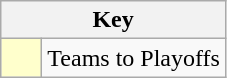<table class="wikitable" style="text-align: center;">
<tr>
<th colspan=2>Key</th>
</tr>
<tr>
<td style="background:#ffffcc; width:20px;"></td>
<td align=left>Teams to Playoffs</td>
</tr>
</table>
